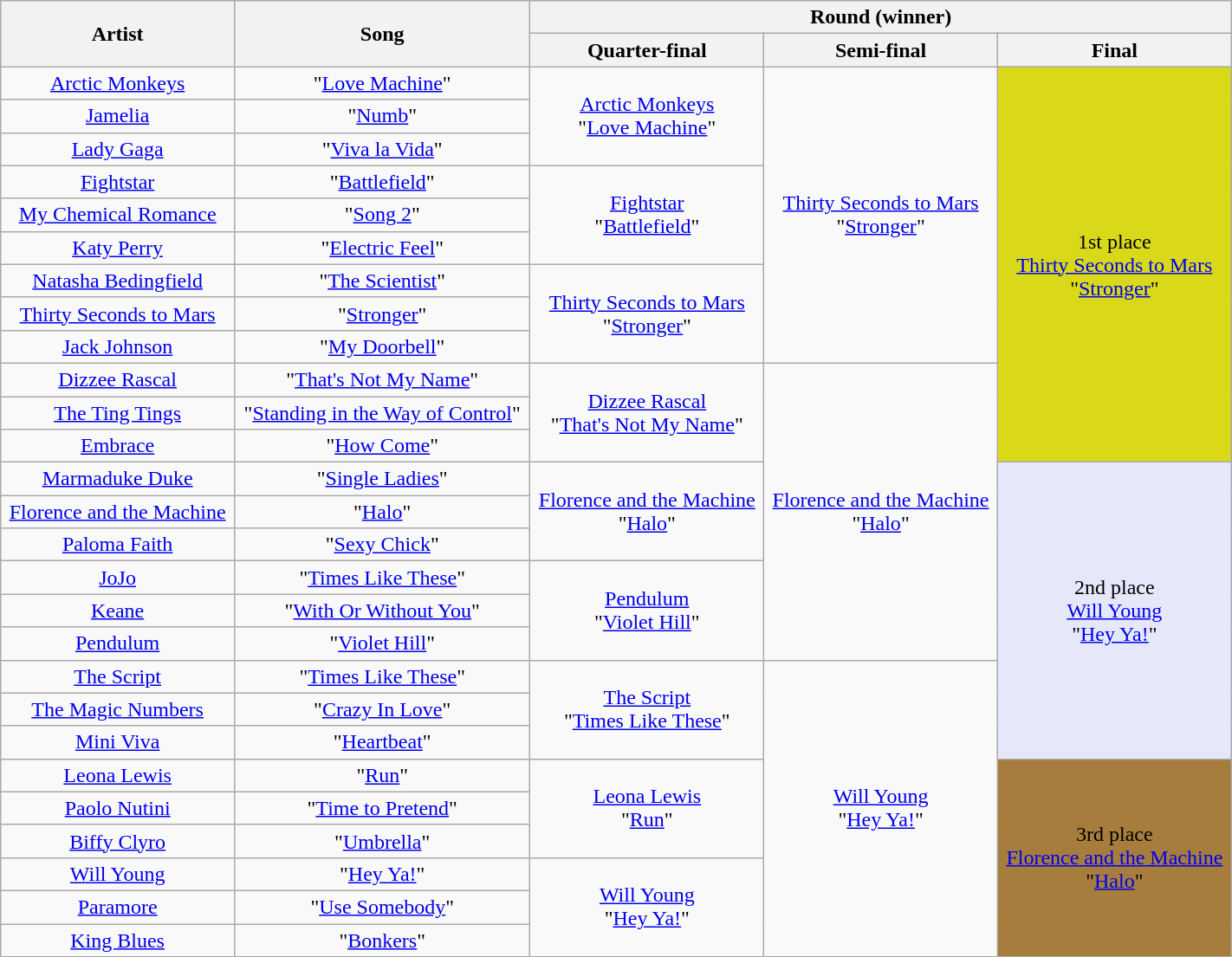<table class="wikitable"  style="text-align:center; width:75%;">
<tr>
<th rowspan="2">Artist</th>
<th rowspan="2">Song</th>
<th colspan="3">Round (winner)</th>
</tr>
<tr>
<th>Quarter-final</th>
<th>Semi-final</th>
<th>Final</th>
</tr>
<tr>
<td><a href='#'>Arctic Monkeys</a></td>
<td>"<a href='#'>Love Machine</a>"</td>
<td rowspan="3"><a href='#'>Arctic Monkeys</a><br>"<a href='#'>Love Machine</a>"</td>
<td rowspan="9"><a href='#'>Thirty Seconds to Mars</a><br>"<a href='#'>Stronger</a>"</td>
<td rowspan="12" style="background:#d9d919;">1st place<br><a href='#'>Thirty Seconds to Mars</a><br>"<a href='#'>Stronger</a>"</td>
</tr>
<tr>
<td><a href='#'>Jamelia</a></td>
<td>"<a href='#'>Numb</a>"</td>
</tr>
<tr>
<td><a href='#'>Lady Gaga</a></td>
<td>"<a href='#'>Viva la Vida</a>"</td>
</tr>
<tr>
<td><a href='#'>Fightstar</a></td>
<td>"<a href='#'>Battlefield</a>"</td>
<td rowspan="3"><a href='#'>Fightstar</a><br>"<a href='#'>Battlefield</a>"</td>
</tr>
<tr>
<td><a href='#'>My Chemical Romance</a></td>
<td>"<a href='#'>Song 2</a>"</td>
</tr>
<tr>
<td><a href='#'>Katy Perry</a></td>
<td>"<a href='#'>Electric Feel</a>"</td>
</tr>
<tr>
<td><a href='#'>Natasha Bedingfield</a></td>
<td>"<a href='#'>The Scientist</a>"</td>
<td rowspan="3"><a href='#'>Thirty Seconds to Mars</a><br>"<a href='#'>Stronger</a>"</td>
</tr>
<tr>
<td><a href='#'>Thirty Seconds to Mars</a></td>
<td>"<a href='#'>Stronger</a>"</td>
</tr>
<tr>
<td><a href='#'>Jack Johnson</a></td>
<td>"<a href='#'>My Doorbell</a>"</td>
</tr>
<tr>
<td><a href='#'>Dizzee Rascal</a></td>
<td>"<a href='#'>That's Not My Name</a>"</td>
<td rowspan="3"><a href='#'>Dizzee Rascal</a><br>"<a href='#'>That's Not My Name</a>"</td>
<td rowspan="9"><a href='#'>Florence and the Machine</a><br>"<a href='#'>Halo</a>"</td>
</tr>
<tr>
<td><a href='#'>The Ting Tings</a></td>
<td>"<a href='#'>Standing in the Way of Control</a>"</td>
</tr>
<tr>
<td><a href='#'>Embrace</a></td>
<td>"<a href='#'>How Come</a>"</td>
</tr>
<tr>
<td><a href='#'>Marmaduke Duke</a></td>
<td>"<a href='#'>Single Ladies</a>"</td>
<td rowspan="3"><a href='#'>Florence and the Machine</a><br>"<a href='#'>Halo</a>"</td>
<td rowspan="9" style="background:#e6e8fa;">2nd place<br><a href='#'>Will Young</a><br>"<a href='#'>Hey Ya!</a>"</td>
</tr>
<tr>
<td><a href='#'>Florence and the Machine</a></td>
<td>"<a href='#'>Halo</a>"</td>
</tr>
<tr>
<td><a href='#'>Paloma Faith</a></td>
<td>"<a href='#'>Sexy Chick</a>"</td>
</tr>
<tr>
<td><a href='#'>JoJo</a></td>
<td>"<a href='#'>Times Like These</a>"</td>
<td rowspan="3"><a href='#'>Pendulum</a><br>"<a href='#'>Violet Hill</a>"</td>
</tr>
<tr>
<td><a href='#'>Keane</a></td>
<td>"<a href='#'>With Or Without You</a>"</td>
</tr>
<tr>
<td><a href='#'>Pendulum</a></td>
<td>"<a href='#'>Violet Hill</a>"</td>
</tr>
<tr>
<td><a href='#'>The Script</a></td>
<td>"<a href='#'>Times Like These</a>"</td>
<td rowspan="3"><a href='#'>The Script</a><br>"<a href='#'>Times Like These</a>"</td>
<td rowspan="9"><a href='#'>Will Young</a><br>"<a href='#'>Hey Ya!</a>"</td>
</tr>
<tr>
<td><a href='#'>The Magic Numbers</a></td>
<td>"<a href='#'>Crazy In Love</a>"</td>
</tr>
<tr>
<td><a href='#'>Mini Viva</a></td>
<td>"<a href='#'>Heartbeat</a>"</td>
</tr>
<tr>
<td><a href='#'>Leona Lewis</a></td>
<td>"<a href='#'>Run</a>"</td>
<td rowspan="3"><a href='#'>Leona Lewis</a><br>"<a href='#'>Run</a>"</td>
<td rowspan="6" style="background:#a67d3d;">3rd place<br><a href='#'>Florence and the Machine</a><br>"<a href='#'>Halo</a>"</td>
</tr>
<tr>
<td><a href='#'>Paolo Nutini</a></td>
<td>"<a href='#'>Time to Pretend</a>"</td>
</tr>
<tr>
<td><a href='#'>Biffy Clyro</a></td>
<td>"<a href='#'>Umbrella</a>"</td>
</tr>
<tr>
<td><a href='#'>Will Young</a></td>
<td>"<a href='#'>Hey Ya!</a>"</td>
<td rowspan="3"><a href='#'>Will Young</a><br>"<a href='#'>Hey Ya!</a>"</td>
</tr>
<tr>
<td><a href='#'>Paramore</a></td>
<td>"<a href='#'>Use Somebody</a>"</td>
</tr>
<tr>
<td><a href='#'>King Blues</a></td>
<td>"<a href='#'>Bonkers</a>"</td>
</tr>
</table>
